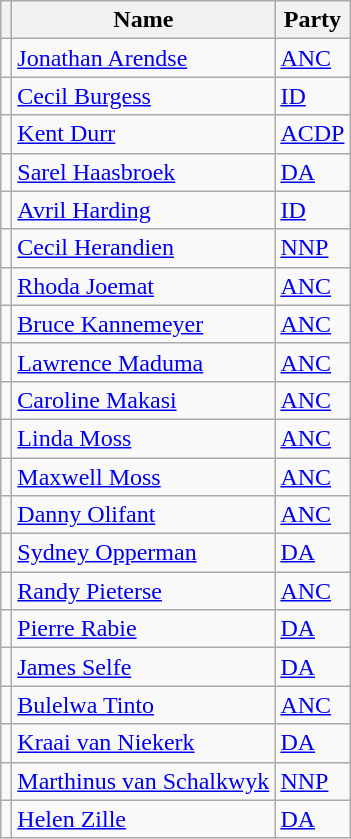<table class="wikitable sortable">
<tr>
<th class="unsortable"></th>
<th>Name</th>
<th>Party</th>
</tr>
<tr>
<td></td>
<td data-sort-value="Arendse"><a href='#'>Jonathan Arendse</a></td>
<td><a href='#'>ANC</a></td>
</tr>
<tr>
<td></td>
<td data-sort-value="Burgess"><a href='#'>Cecil Burgess</a></td>
<td><a href='#'>ID</a></td>
</tr>
<tr>
<td></td>
<td data-sort-value="Durr"><a href='#'>Kent Durr</a></td>
<td><a href='#'>ACDP</a></td>
</tr>
<tr>
<td></td>
<td data-sort-value="Haasbroek"><a href='#'>Sarel Haasbroek</a></td>
<td><a href='#'>DA</a></td>
</tr>
<tr>
<td></td>
<td data-sort-value="Harding"><a href='#'>Avril Harding</a></td>
<td><a href='#'>ID</a></td>
</tr>
<tr>
<td></td>
<td data-sort-value="Herandien"><a href='#'>Cecil Herandien</a></td>
<td><a href='#'>NNP</a></td>
</tr>
<tr>
<td></td>
<td data-sort-value="Joemat"><a href='#'>Rhoda Joemat</a></td>
<td><a href='#'>ANC</a></td>
</tr>
<tr>
<td></td>
<td data-sort-value="Kannemeyer"><a href='#'>Bruce Kannemeyer</a></td>
<td><a href='#'>ANC</a></td>
</tr>
<tr>
<td></td>
<td data-sort-value="Maduma"><a href='#'>Lawrence Maduma</a></td>
<td><a href='#'>ANC</a></td>
</tr>
<tr>
<td></td>
<td data-sort-value="Makasi"><a href='#'>Caroline Makasi</a></td>
<td><a href='#'>ANC</a></td>
</tr>
<tr>
<td></td>
<td data-sort-value="Moss, Linda"><a href='#'>Linda Moss</a></td>
<td><a href='#'>ANC</a></td>
</tr>
<tr>
<td></td>
<td data-sort-value="Moss, Maxwell"><a href='#'>Maxwell Moss</a></td>
<td><a href='#'>ANC</a></td>
</tr>
<tr>
<td></td>
<td data-sort-value="Olifant"><a href='#'>Danny Olifant</a></td>
<td><a href='#'>ANC</a></td>
</tr>
<tr>
<td></td>
<td data-sort-value="Opperman"><a href='#'>Sydney Opperman</a></td>
<td><a href='#'>DA</a></td>
</tr>
<tr>
<td></td>
<td data-sort-value="Pieterse"><a href='#'>Randy Pieterse</a></td>
<td><a href='#'>ANC</a></td>
</tr>
<tr>
<td></td>
<td data-sort-value="Rabie"><a href='#'>Pierre Rabie</a></td>
<td><a href='#'>DA</a></td>
</tr>
<tr>
<td></td>
<td data-sort-value="Selfe"><a href='#'>James Selfe</a></td>
<td><a href='#'>DA</a></td>
</tr>
<tr>
<td></td>
<td data-sort-value="Tinto"><a href='#'>Bulelwa Tinto</a></td>
<td><a href='#'>ANC</a></td>
</tr>
<tr>
<td></td>
<td data-sort-value="Van Niekerk"><a href='#'>Kraai van Niekerk</a></td>
<td><a href='#'>DA</a></td>
</tr>
<tr>
<td></td>
<td data-sort-value="Van Schalkwyk"><a href='#'>Marthinus van Schalkwyk</a></td>
<td><a href='#'>NNP</a></td>
</tr>
<tr>
<td></td>
<td data-sort-value="Zille"><a href='#'>Helen Zille</a></td>
<td><a href='#'>DA</a></td>
</tr>
</table>
